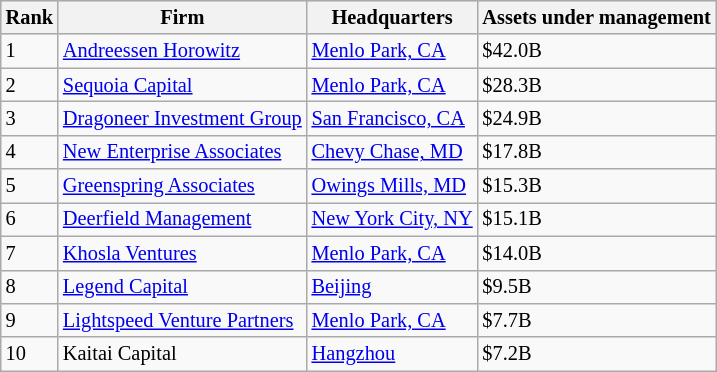<table class="wikitable sortable" style="font-size: 85%" width="align=">
<tr style="background:lightgrey;">
<th>Rank</th>
<th>Firm</th>
<th>Headquarters</th>
<th>Assets under management</th>
</tr>
<tr>
<td>1</td>
<td> <a href='#'>Andreessen Horowitz</a></td>
<td><a href='#'>Menlo Park, CA</a></td>
<td>$42.0B</td>
</tr>
<tr>
<td>2</td>
<td> <a href='#'>Sequoia Capital</a></td>
<td><a href='#'>Menlo Park, CA</a></td>
<td>$28.3B</td>
</tr>
<tr>
<td>3</td>
<td> <a href='#'>Dragoneer Investment Group</a></td>
<td><a href='#'>San Francisco, CA</a></td>
<td>$24.9B</td>
</tr>
<tr>
<td>4</td>
<td> <a href='#'>New Enterprise Associates</a></td>
<td><a href='#'>Chevy Chase, MD</a></td>
<td>$17.8B</td>
</tr>
<tr>
<td>5</td>
<td> <a href='#'>Greenspring Associates</a></td>
<td><a href='#'>Owings Mills, MD</a></td>
<td>$15.3B</td>
</tr>
<tr>
<td>6</td>
<td> <a href='#'>Deerfield Management</a></td>
<td><a href='#'>New York City, NY</a></td>
<td>$15.1B</td>
</tr>
<tr>
<td>7</td>
<td> <a href='#'>Khosla Ventures</a></td>
<td><a href='#'>Menlo Park, CA</a></td>
<td>$14.0B</td>
</tr>
<tr>
<td>8</td>
<td> <a href='#'>Legend Capital</a></td>
<td><a href='#'>Beijing</a></td>
<td>$9.5B</td>
</tr>
<tr>
<td>9</td>
<td> <a href='#'>Lightspeed Venture Partners</a></td>
<td><a href='#'>Menlo Park, CA</a></td>
<td>$7.7B</td>
</tr>
<tr>
<td>10</td>
<td> Kaitai Capital</td>
<td><a href='#'>Hangzhou</a></td>
<td>$7.2B</td>
</tr>
</table>
